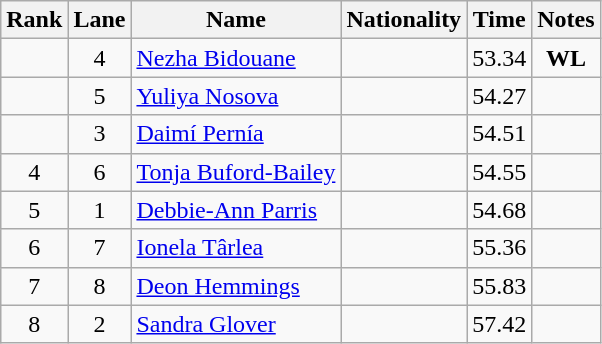<table class="wikitable sortable" style="text-align:center">
<tr>
<th>Rank</th>
<th>Lane</th>
<th>Name</th>
<th>Nationality</th>
<th>Time</th>
<th>Notes</th>
</tr>
<tr>
<td></td>
<td>4</td>
<td align="left"><a href='#'>Nezha Bidouane</a></td>
<td align=left></td>
<td>53.34</td>
<td><strong>WL</strong></td>
</tr>
<tr>
<td></td>
<td>5</td>
<td align="left"><a href='#'>Yuliya Nosova</a></td>
<td align=left></td>
<td>54.27</td>
<td></td>
</tr>
<tr>
<td></td>
<td>3</td>
<td align="left"><a href='#'>Daimí Pernía</a></td>
<td align=left></td>
<td>54.51</td>
<td></td>
</tr>
<tr>
<td>4</td>
<td>6</td>
<td align="left"><a href='#'>Tonja Buford-Bailey</a></td>
<td align=left></td>
<td>54.55</td>
<td></td>
</tr>
<tr>
<td>5</td>
<td>1</td>
<td align="left"><a href='#'>Debbie-Ann Parris</a></td>
<td align=left></td>
<td>54.68</td>
<td></td>
</tr>
<tr>
<td>6</td>
<td>7</td>
<td align="left"><a href='#'>Ionela Târlea</a></td>
<td align=left></td>
<td>55.36</td>
<td></td>
</tr>
<tr>
<td>7</td>
<td>8</td>
<td align="left"><a href='#'>Deon Hemmings</a></td>
<td align=left></td>
<td>55.83</td>
<td></td>
</tr>
<tr>
<td>8</td>
<td>2</td>
<td align="left"><a href='#'>Sandra Glover</a></td>
<td align=left></td>
<td>57.42</td>
<td></td>
</tr>
</table>
